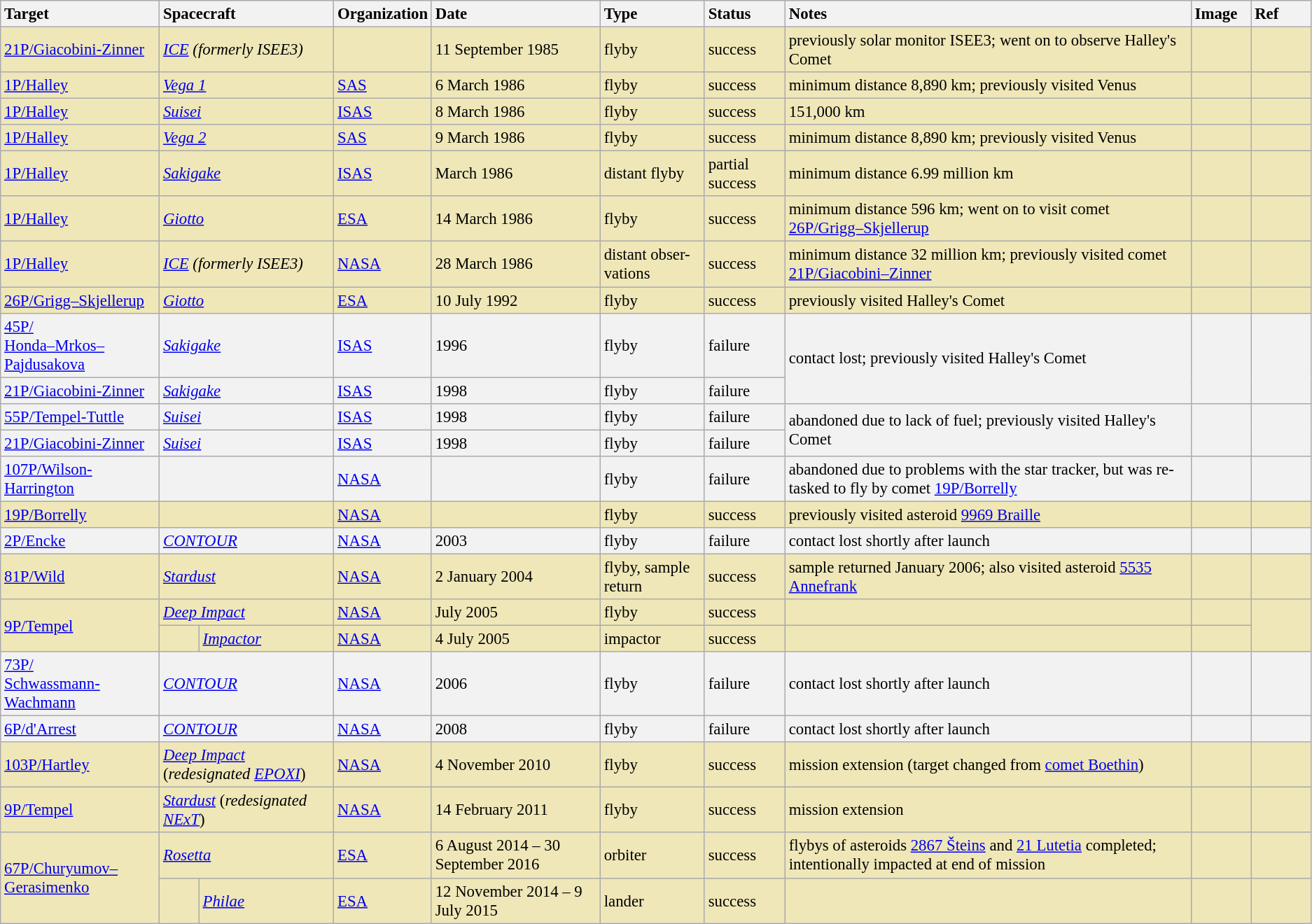<table class="wikitable sticky-header" style="font-size:95%;">
<tr>
<th style="text-align:left">Target</th>
<th colspan="2" style="text-align:left">Spacecraft</th>
<th style="text-align:left">Organization</th>
<th style="text-align:left">Date</th>
<th style="text-align:left">Type</th>
<th style="text-align:left">Status</th>
<th style="text-align:left">Notes</th>
<th style="width:50px; text-align:left;">Image</th>
<th style="width:50px; text-align:left;">Ref</th>
</tr>
<tr style="background:#EFE7B8">
<td><a href='#'>21P/Giacobini-Zinner</a></td>
<td colspan="2"><em><a href='#'>ICE</a> (formerly ISEE3)</em></td>
<td></td>
<td>11 September 1985</td>
<td>flyby</td>
<td>success</td>
<td>previously solar monitor ISEE3; went on to observe Halley's Comet</td>
<td></td>
<td></td>
</tr>
<tr style="background:#EFE7B8">
<td><a href='#'>1P/Halley</a></td>
<td colspan="2"><em><a href='#'>Vega 1</a></em></td>
<td> <a href='#'>SAS</a></td>
<td>6 March 1986</td>
<td>flyby</td>
<td>success</td>
<td>minimum distance 8,890 km; previously visited Venus</td>
<td></td>
<td></td>
</tr>
<tr style="background:#EFE7B8">
<td><a href='#'>1P/Halley</a></td>
<td colspan="2"><em><a href='#'>Suisei</a></em></td>
<td> <a href='#'>ISAS</a></td>
<td>8 March 1986</td>
<td>flyby</td>
<td>success</td>
<td>151,000 km</td>
<td></td>
<td></td>
</tr>
<tr style="background:#EFE7B8">
<td><a href='#'>1P/Halley</a></td>
<td colspan="2"><em><a href='#'>Vega 2</a></em></td>
<td> <a href='#'>SAS</a></td>
<td>9 March 1986</td>
<td>flyby</td>
<td>success</td>
<td>minimum distance 8,890 km; previously visited Venus</td>
<td></td>
<td></td>
</tr>
<tr style="background:#EFE7B8">
<td><a href='#'>1P/Halley</a></td>
<td colspan="2"><em><a href='#'>Sakigake</a></em></td>
<td> <a href='#'>ISAS</a></td>
<td>March 1986</td>
<td>distant flyby</td>
<td>partial success</td>
<td>minimum distance 6.99 million km</td>
<td></td>
<td></td>
</tr>
<tr style="background:#EFE7B8">
<td><a href='#'>1P/Halley</a></td>
<td colspan="2"><em><a href='#'>Giotto</a></em></td>
<td> <a href='#'>ESA</a></td>
<td>14 March 1986</td>
<td>flyby</td>
<td>success</td>
<td>minimum distance 596 km; went on to visit comet <a href='#'>26P/Grigg–Skjellerup</a></td>
<td></td>
<td></td>
</tr>
<tr style="background:#EFE7B8">
<td><a href='#'>1P/Halley</a></td>
<td colspan="2"><em><a href='#'>ICE</a>  (formerly ISEE3)</em></td>
<td> <a href='#'>NASA</a></td>
<td>28 March 1986</td>
<td>distant obser-<br>vations</td>
<td>success</td>
<td>minimum distance 32 million km; previously visited comet <a href='#'>21P/Giacobini–Zinner</a></td>
<td></td>
<td></td>
</tr>
<tr style="background:#EFE7B8">
<td><a href='#'>26P/Grigg–Skjellerup</a></td>
<td colspan="2"><em><a href='#'>Giotto</a></em></td>
<td> <a href='#'>ESA</a></td>
<td>10 July 1992</td>
<td>flyby</td>
<td>success</td>
<td>previously visited Halley's Comet</td>
<td></td>
<td></td>
</tr>
<tr style="background:#F2F2F2">
<td><a href='#'>45P/<br>Honda–Mrkos–Pajdusakova</a></td>
<td colspan="2"><em><a href='#'>Sakigake</a></em></td>
<td> <a href='#'>ISAS</a></td>
<td>1996</td>
<td>flyby</td>
<td>failure</td>
<td rowspan="2">contact lost; previously visited Halley's Comet</td>
<td rowspan="2"></td>
<td rowspan="2"></td>
</tr>
<tr style="background:#F2F2F2">
<td><a href='#'>21P/Giacobini-Zinner</a></td>
<td colspan="2"><em><a href='#'>Sakigake</a></em></td>
<td> <a href='#'>ISAS</a></td>
<td>1998</td>
<td>flyby</td>
<td>failure</td>
</tr>
<tr style="background:#F2F2F2">
<td><a href='#'>55P/Tempel-Tuttle</a></td>
<td colspan="2"><em><a href='#'>Suisei</a></em></td>
<td> <a href='#'>ISAS</a></td>
<td>1998</td>
<td>flyby</td>
<td>failure</td>
<td rowspan="2">abandoned due to lack of fuel; previously visited Halley's Comet</td>
<td rowspan="2"></td>
<td rowspan="2"></td>
</tr>
<tr style="background:#F2F2F2">
<td><a href='#'>21P/Giacobini-Zinner</a></td>
<td colspan="2"><em><a href='#'>Suisei</a></em></td>
<td> <a href='#'>ISAS</a></td>
<td>1998</td>
<td>flyby</td>
<td>failure</td>
</tr>
<tr style="background:#F2F2F2">
<td><a href='#'>107P/Wilson-Harrington</a></td>
<td colspan="2"></td>
<td> <a href='#'>NASA</a></td>
<td></td>
<td>flyby</td>
<td>failure</td>
<td>abandoned due to problems with the star tracker, but was re-tasked to fly by comet <a href='#'>19P/Borrelly</a></td>
<td></td>
<td></td>
</tr>
<tr style="background:#EFE7B8">
<td><a href='#'>19P/Borrelly</a></td>
<td colspan="2"></td>
<td> <a href='#'>NASA</a></td>
<td></td>
<td>flyby</td>
<td>success</td>
<td>previously visited asteroid <a href='#'>9969 Braille</a></td>
<td></td>
<td></td>
</tr>
<tr style="background:#F2F2F2">
<td><a href='#'>2P/Encke</a></td>
<td colspan="2"><em><a href='#'>CONTOUR</a></em></td>
<td> <a href='#'>NASA</a></td>
<td>2003</td>
<td>flyby</td>
<td>failure</td>
<td>contact lost shortly after launch</td>
<td></td>
<td></td>
</tr>
<tr style="background:#EFE7B8">
<td><a href='#'>81P/Wild</a></td>
<td colspan="2"><em><a href='#'>Stardust</a></em></td>
<td> <a href='#'>NASA</a></td>
<td>2 January 2004</td>
<td>flyby, sample return</td>
<td>success</td>
<td>sample returned January 2006; also visited asteroid <a href='#'>5535 Annefrank</a></td>
<td></td>
<td></td>
</tr>
<tr style="background:#EFE7B8">
<td rowspan="2"><a href='#'>9P/Tempel</a></td>
<td colspan="2"><em><a href='#'>Deep Impact</a></em></td>
<td> <a href='#'>NASA</a></td>
<td>July 2005</td>
<td>flyby</td>
<td>success</td>
<td></td>
<td></td>
<td rowspan="2"></td>
</tr>
<tr style="background:#EFE7B8">
<td>   </td>
<td><em><a href='#'>Impactor</a></em></td>
<td> <a href='#'>NASA</a></td>
<td>4 July 2005</td>
<td>impactor</td>
<td>success</td>
<td></td>
<td></td>
</tr>
<tr style="background:#F2F2F2">
<td><a href='#'>73P/<br>Schwassmann-Wachmann</a></td>
<td colspan="2"><em><a href='#'>CONTOUR</a></em></td>
<td> <a href='#'>NASA</a></td>
<td>2006</td>
<td>flyby</td>
<td>failure</td>
<td>contact lost shortly after launch</td>
<td></td>
<td></td>
</tr>
<tr style="background:#F2F2F2">
<td><a href='#'>6P/d'Arrest</a></td>
<td colspan="2"><em><a href='#'>CONTOUR</a></em></td>
<td> <a href='#'>NASA</a></td>
<td>2008</td>
<td>flyby</td>
<td>failure</td>
<td>contact lost shortly after launch</td>
<td></td>
<td></td>
</tr>
<tr style="background:#EFE7B8">
<td><a href='#'>103P/Hartley</a></td>
<td colspan="2"><em><a href='#'>Deep Impact</a></em> (<em>redesignated <a href='#'>EPOXI</a></em>)</td>
<td> <a href='#'>NASA</a></td>
<td>4 November 2010</td>
<td>flyby</td>
<td>success</td>
<td>mission extension (target changed from <a href='#'>comet Boethin</a>)</td>
<td></td>
<td></td>
</tr>
<tr style="background:#EFE7B8">
<td><a href='#'>9P/Tempel</a></td>
<td colspan="2"><em><a href='#'>Stardust</a></em> (<em>redesignated <a href='#'>NExT</a></em>)</td>
<td> <a href='#'>NASA</a></td>
<td>14 February 2011</td>
<td>flyby</td>
<td>success</td>
<td>mission extension</td>
<td></td>
<td></td>
</tr>
<tr style="background:#EFE7B8">
<td rowspan="2"><a href='#'>67P/Churyumov–<br>Gerasimenko</a></td>
<td colspan="2"><em><a href='#'>Rosetta</a></em></td>
<td> <a href='#'>ESA</a></td>
<td>6 August 2014 – 30 September 2016</td>
<td>orbiter</td>
<td>success</td>
<td>flybys of asteroids <a href='#'>2867 Šteins</a> and <a href='#'>21 Lutetia</a> completed; intentionally impacted at end of mission</td>
<td></td>
<td></td>
</tr>
<tr style="background:#EFE7B8">
<td>   </td>
<td><em><a href='#'>Philae</a></em></td>
<td> <a href='#'>ESA</a></td>
<td>12 November 2014 – 9 July 2015</td>
<td>lander</td>
<td>success</td>
<td></td>
<td></td>
<td><br></td>
</tr>
</table>
